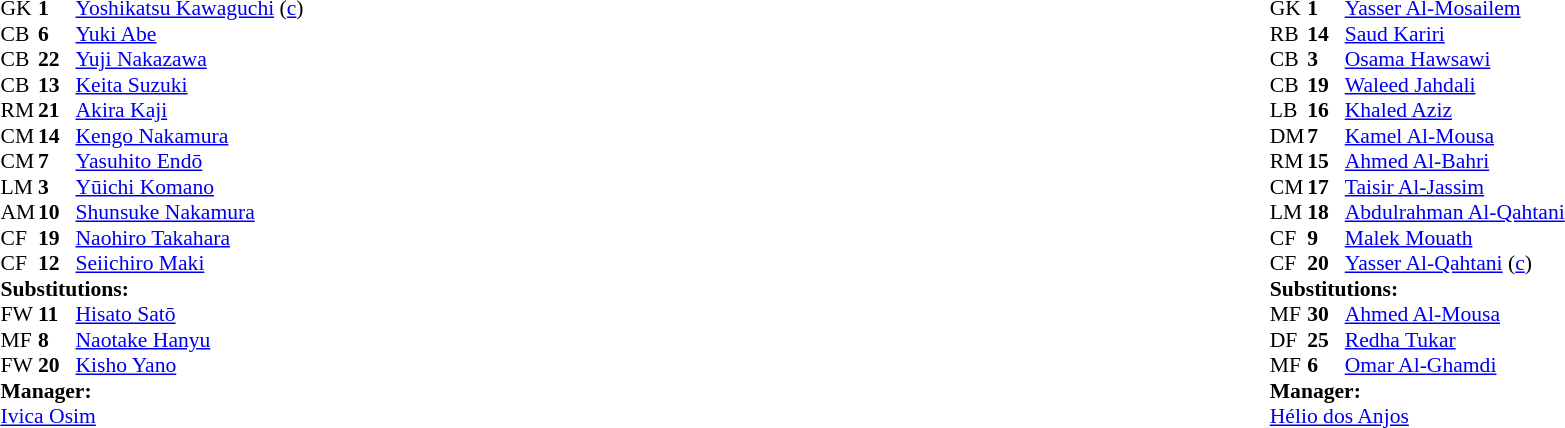<table width="100%">
<tr>
<td valign="top" width="50%"><br><table style="font-size: 90%" cellspacing="0" cellpadding="0">
<tr>
<th width="25"></th>
<th width="25"></th>
</tr>
<tr>
<td>GK</td>
<td><strong>1</strong></td>
<td><a href='#'>Yoshikatsu Kawaguchi</a> (<a href='#'>c</a>)</td>
<td></td>
<td></td>
</tr>
<tr>
<td>CB</td>
<td><strong>6</strong></td>
<td><a href='#'>Yuki Abe</a></td>
<td></td>
<td></td>
</tr>
<tr>
<td>CB</td>
<td><strong>22</strong></td>
<td><a href='#'>Yuji Nakazawa</a></td>
<td></td>
<td></td>
</tr>
<tr>
<td>CB</td>
<td><strong>13</strong></td>
<td><a href='#'>Keita Suzuki</a></td>
<td></td>
<td></td>
</tr>
<tr>
<td>RM</td>
<td><strong>21</strong></td>
<td><a href='#'>Akira Kaji</a></td>
<td></td>
<td></td>
</tr>
<tr>
<td>CM</td>
<td><strong>14</strong></td>
<td><a href='#'>Kengo Nakamura</a></td>
<td></td>
<td></td>
</tr>
<tr>
<td>CM</td>
<td><strong>7</strong></td>
<td><a href='#'>Yasuhito Endō</a></td>
<td></td>
<td></td>
</tr>
<tr>
<td>LM</td>
<td><strong>3</strong></td>
<td><a href='#'>Yūichi Komano</a></td>
<td></td>
<td></td>
</tr>
<tr>
<td>AM</td>
<td><strong>10</strong></td>
<td><a href='#'>Shunsuke Nakamura</a></td>
<td></td>
<td></td>
</tr>
<tr>
<td>CF</td>
<td><strong>19</strong></td>
<td><a href='#'>Naohiro Takahara</a></td>
<td></td>
<td></td>
</tr>
<tr>
<td>CF</td>
<td><strong>12</strong></td>
<td><a href='#'>Seiichiro Maki</a></td>
<td></td>
<td></td>
</tr>
<tr>
<td colspan=3><strong>Substitutions:</strong></td>
</tr>
<tr>
<td>FW</td>
<td><strong>11</strong></td>
<td><a href='#'>Hisato Satō</a></td>
<td></td>
<td></td>
</tr>
<tr>
<td>MF</td>
<td><strong>8</strong></td>
<td><a href='#'>Naotake Hanyu</a></td>
<td></td>
<td></td>
</tr>
<tr>
<td>FW</td>
<td><strong>20</strong></td>
<td><a href='#'>Kisho Yano</a></td>
<td></td>
<td></td>
</tr>
<tr>
<td colspan=3><strong>Manager:</strong></td>
</tr>
<tr>
<td colspan=3> <a href='#'>Ivica Osim</a></td>
</tr>
</table>
</td>
<td valign="top" width="50%"><br><table style="font-size: 90%" cellspacing="0" cellpadding="0" align="center">
<tr>
<th width=25></th>
<th width=25></th>
</tr>
<tr>
<td>GK</td>
<td><strong>1</strong></td>
<td><a href='#'>Yasser Al-Mosailem</a></td>
<td></td>
<td></td>
</tr>
<tr>
<td>RB</td>
<td><strong>14</strong></td>
<td><a href='#'>Saud Kariri</a></td>
<td></td>
<td></td>
</tr>
<tr>
<td>CB</td>
<td><strong>3</strong></td>
<td><a href='#'>Osama Hawsawi</a></td>
<td></td>
<td></td>
</tr>
<tr>
<td>CB</td>
<td><strong>19</strong></td>
<td><a href='#'>Waleed Jahdali</a></td>
<td></td>
<td></td>
</tr>
<tr>
<td>LB</td>
<td><strong>16</strong></td>
<td><a href='#'>Khaled Aziz</a></td>
<td></td>
<td></td>
</tr>
<tr>
<td>DM</td>
<td><strong>7</strong></td>
<td><a href='#'>Kamel Al-Mousa</a></td>
<td></td>
<td></td>
</tr>
<tr>
<td>RM</td>
<td><strong>15</strong></td>
<td><a href='#'>Ahmed Al-Bahri</a></td>
<td></td>
<td></td>
</tr>
<tr>
<td>CM</td>
<td><strong>17</strong></td>
<td><a href='#'>Taisir Al-Jassim</a></td>
<td></td>
<td></td>
</tr>
<tr>
<td>LM</td>
<td><strong>18</strong></td>
<td><a href='#'>Abdulrahman Al-Qahtani</a></td>
<td></td>
<td></td>
</tr>
<tr>
<td>CF</td>
<td><strong>9</strong></td>
<td><a href='#'>Malek Mouath</a></td>
<td></td>
<td></td>
</tr>
<tr>
<td>CF</td>
<td><strong>20</strong></td>
<td><a href='#'>Yasser Al-Qahtani</a> (<a href='#'>c</a>)</td>
<td></td>
<td></td>
</tr>
<tr>
<td colspan=3><strong>Substitutions:</strong></td>
</tr>
<tr>
<td>MF</td>
<td><strong>30</strong></td>
<td><a href='#'>Ahmed Al-Mousa</a></td>
<td></td>
<td></td>
</tr>
<tr>
<td>DF</td>
<td><strong>25</strong></td>
<td><a href='#'>Redha Tukar</a></td>
<td></td>
<td></td>
</tr>
<tr>
<td>MF</td>
<td><strong>6</strong></td>
<td><a href='#'>Omar Al-Ghamdi</a></td>
<td></td>
<td></td>
</tr>
<tr>
<td colspan=3><strong>Manager:</strong></td>
</tr>
<tr>
<td colspan=4> <a href='#'>Hélio dos Anjos</a></td>
</tr>
</table>
</td>
</tr>
</table>
